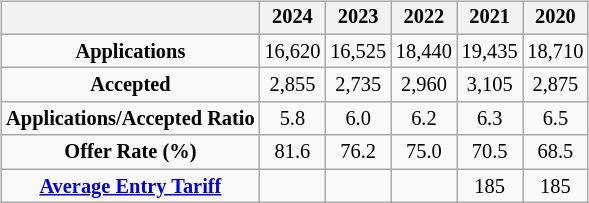<table class="floatright">
<tr>
<td><br><table class="wikitable" style="font-size:85%; text-align:center; margin-bottom: 5px">
<tr>
<th></th>
<th>2024</th>
<th>2023</th>
<th>2022</th>
<th>2021</th>
<th>2020</th>
</tr>
<tr>
<td><strong>Applications</strong></td>
<td>16,620</td>
<td>16,525</td>
<td>18,440</td>
<td>19,435</td>
<td>18,710</td>
</tr>
<tr>
<td><strong>Accepted</strong></td>
<td>2,855</td>
<td>2,735</td>
<td>2,960</td>
<td>3,105</td>
<td>2,875</td>
</tr>
<tr>
<td><strong>Applications/Accepted Ratio</strong></td>
<td>5.8</td>
<td>6.0</td>
<td>6.2</td>
<td>6.3</td>
<td>6.5</td>
</tr>
<tr>
<td><strong>Offer Rate (%)</strong></td>
<td>81.6</td>
<td>76.2</td>
<td>75.0</td>
<td>70.5</td>
<td>68.5</td>
</tr>
<tr>
<td><strong><a href='#'>Average Entry Tariff</a></strong></td>
<td></td>
<td></td>
<td></td>
<td>185</td>
<td>185</td>
</tr>
</table>
<table style="font-size:80%;float:left">
<tr>
<td></td>
</tr>
</table>
</td>
</tr>
</table>
